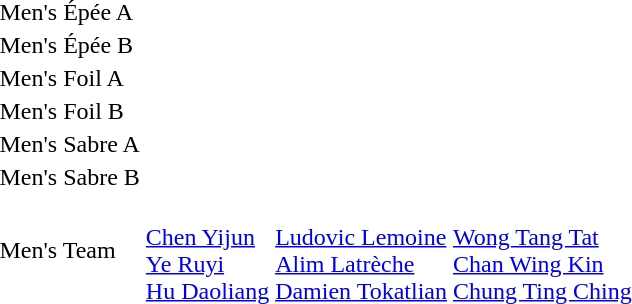<table>
<tr>
<td>Men's Épée A<br></td>
<td></td>
<td></td>
<td></td>
</tr>
<tr>
<td>Men's Épée B<br></td>
<td></td>
<td></td>
<td></td>
</tr>
<tr>
<td>Men's Foil A<br></td>
<td></td>
<td></td>
<td></td>
</tr>
<tr>
<td>Men's Foil B<br></td>
<td></td>
<td></td>
<td></td>
</tr>
<tr>
<td>Men's Sabre A<br></td>
<td></td>
<td></td>
<td></td>
</tr>
<tr>
<td>Men's Sabre B<br></td>
<td></td>
<td></td>
<td></td>
</tr>
<tr>
<td>Men's Team <br></td>
<td><br><a href='#'>Chen Yijun</a><br><a href='#'>Ye Ruyi</a><br><a href='#'>Hu Daoliang</a></td>
<td><br><a href='#'>Ludovic Lemoine</a><br><a href='#'>Alim Latrèche</a><br><a href='#'>Damien Tokatlian</a></td>
<td><br><a href='#'>Wong Tang Tat</a><br><a href='#'>Chan Wing Kin</a><br><a href='#'>Chung Ting Ching</a></td>
</tr>
</table>
